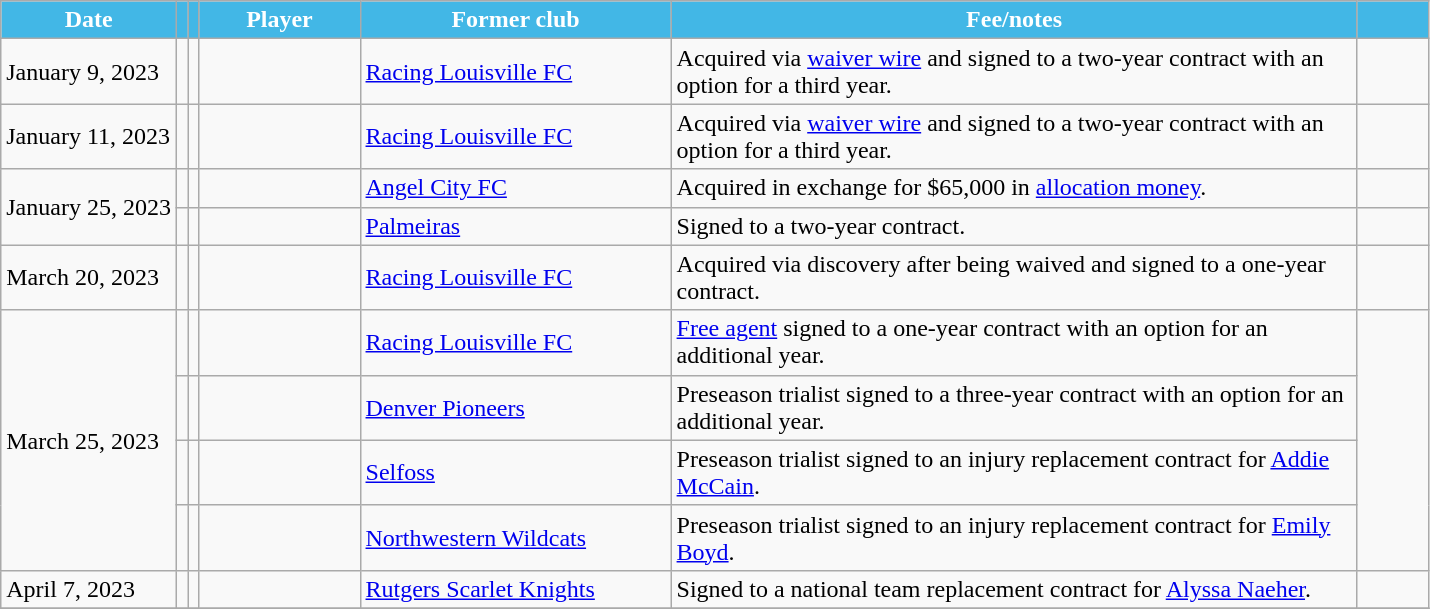<table class="wikitable sortable">
<tr>
<th style="background:#42b7e6; color:#fff; width:110px;" data-sort-type="date" scope="col">Date</th>
<th style="background:#42b7e6; color:#fff;" scope="col"></th>
<th style="background:#42b7e6; color:#fff;" scope="col"></th>
<th style="background:#42b7e6; color:#fff; width:100px;" scope="col">Player</th>
<th style="background:#42b7e6; color:#fff; width:200px;" scope="col">Former club</th>
<th style="background:#42b7e6; color:#fff; width:450px;" scope="col">Fee/notes</th>
<th style="background:#42b7e6; color:#fff; width:40px;" scope="col"></th>
</tr>
<tr>
<td>January 9, 2023</td>
<td></td>
<td></td>
<td></td>
<td> <a href='#'>Racing Louisville FC</a></td>
<td>Acquired via <a href='#'>waiver wire</a> and signed to a two-year contract with an option for a third year.</td>
<td></td>
</tr>
<tr>
<td>January 11, 2023</td>
<td></td>
<td></td>
<td></td>
<td> <a href='#'>Racing Louisville FC</a></td>
<td>Acquired via <a href='#'>waiver wire</a> and signed to a two-year contract with an option for a third year.</td>
<td></td>
</tr>
<tr>
<td rowspan=2>January 25, 2023</td>
<td></td>
<td></td>
<td></td>
<td> <a href='#'>Angel City FC</a></td>
<td>Acquired in exchange for $65,000 in <a href='#'>allocation money</a>.</td>
<td></td>
</tr>
<tr>
<td></td>
<td></td>
<td></td>
<td> <a href='#'>Palmeiras</a></td>
<td>Signed to a two-year contract.</td>
<td></td>
</tr>
<tr>
<td>March 20, 2023</td>
<td></td>
<td></td>
<td></td>
<td> <a href='#'>Racing Louisville FC</a></td>
<td>Acquired via discovery after being waived and signed to a one-year contract.</td>
<td></td>
</tr>
<tr>
<td rowspan=4>March 25, 2023</td>
<td></td>
<td></td>
<td></td>
<td> <a href='#'>Racing Louisville FC</a></td>
<td><a href='#'>Free agent</a> signed to a one-year contract with an option for an additional year.</td>
<td rowspan=4></td>
</tr>
<tr>
<td></td>
<td></td>
<td></td>
<td> <a href='#'>Denver Pioneers</a></td>
<td>Preseason trialist signed to a three-year contract with an option for an additional year.</td>
</tr>
<tr>
<td></td>
<td></td>
<td></td>
<td> <a href='#'>Selfoss</a></td>
<td>Preseason trialist signed to an injury replacement contract for <a href='#'>Addie McCain</a>.</td>
</tr>
<tr>
<td></td>
<td></td>
<td></td>
<td> <a href='#'>Northwestern Wildcats</a></td>
<td>Preseason trialist signed to an injury replacement contract for <a href='#'>Emily Boyd</a>.</td>
</tr>
<tr>
<td>April 7, 2023</td>
<td></td>
<td></td>
<td></td>
<td> <a href='#'>Rutgers Scarlet Knights</a></td>
<td>Signed to a national team replacement contract for <a href='#'>Alyssa Naeher</a>.</td>
<td></td>
</tr>
<tr>
</tr>
</table>
